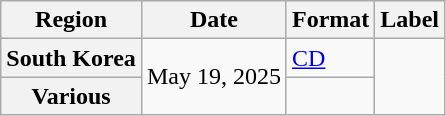<table class="wikitable plainrowheaders">
<tr>
<th scope="col">Region</th>
<th scope="col">Date</th>
<th scope="col">Format</th>
<th scope="col">Label</th>
</tr>
<tr>
<th scope="row">South Korea</th>
<td rowspan="2">May 19, 2025</td>
<td><a href='#'>CD</a></td>
<td rowspan="2"></td>
</tr>
<tr>
<th scope="row">Various </th>
<td></td>
</tr>
</table>
